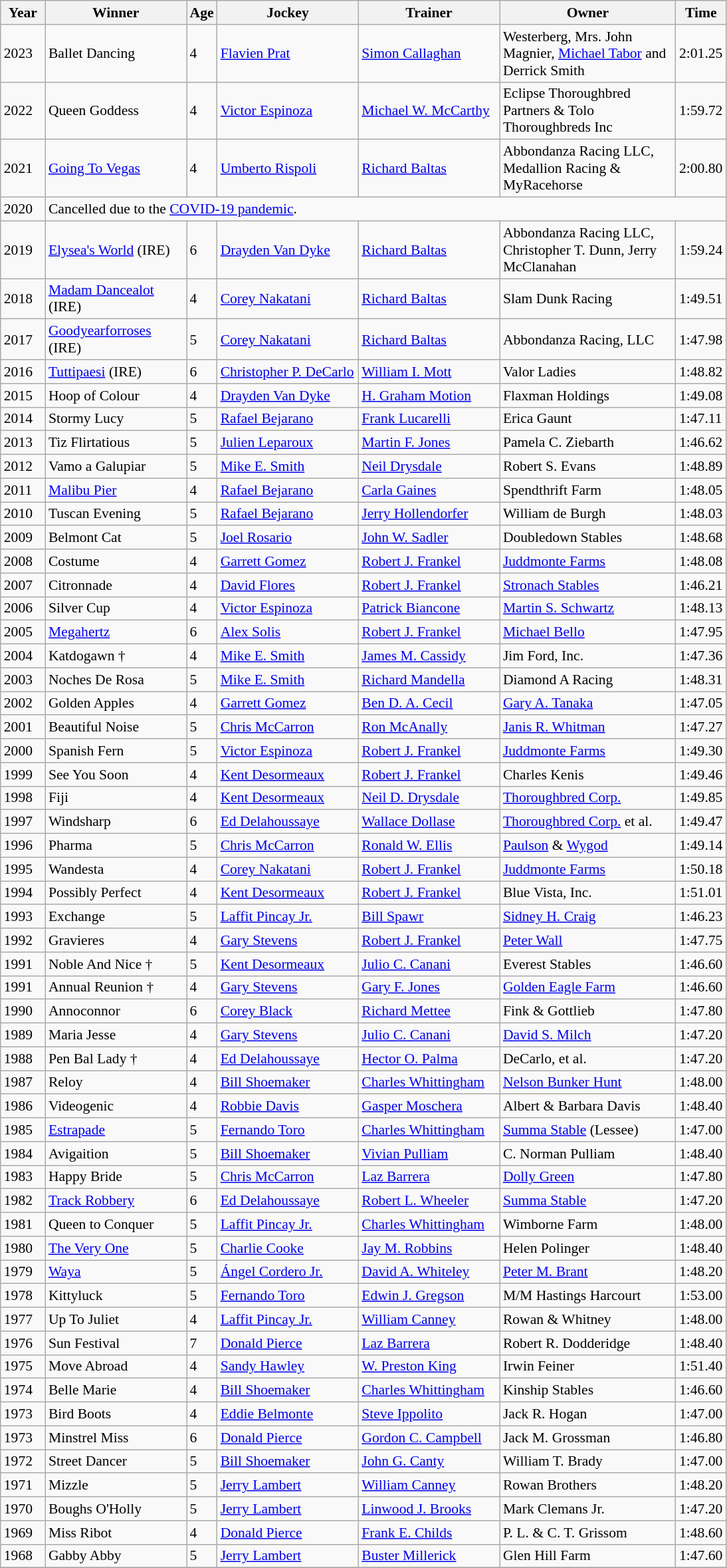<table class="wikitable sortable" style="font-size:90%">
<tr>
<th style="width:38px">Year<br></th>
<th style="width:135px">Winner<br></th>
<th>Age<br></th>
<th style="width:135px">Jockey<br></th>
<th style="width:135px">Trainer<br></th>
<th style="width:170px">Owner<br></th>
<th>Time</th>
</tr>
<tr>
<td>2023</td>
<td>Ballet Dancing</td>
<td>4</td>
<td><a href='#'>Flavien Prat</a></td>
<td><a href='#'>Simon Callaghan</a></td>
<td>Westerberg, Mrs. John Magnier, <a href='#'>Michael Tabor</a> and Derrick Smith</td>
<td>2:01.25</td>
</tr>
<tr>
<td>2022</td>
<td>Queen Goddess</td>
<td>4</td>
<td><a href='#'>Victor Espinoza</a></td>
<td><a href='#'>Michael W. McCarthy</a></td>
<td>Eclipse Thoroughbred Partners & Tolo Thoroughbreds Inc</td>
<td>1:59.72</td>
</tr>
<tr>
<td>2021</td>
<td><a href='#'>Going To Vegas</a></td>
<td>4</td>
<td><a href='#'>Umberto Rispoli</a></td>
<td><a href='#'>Richard Baltas</a></td>
<td>Abbondanza Racing LLC, Medallion Racing & MyRacehorse</td>
<td>2:00.80</td>
</tr>
<tr>
<td>2020</td>
<td colspan=9>Cancelled due to the <a href='#'>COVID-19 pandemic</a>.</td>
</tr>
<tr>
<td>2019</td>
<td><a href='#'>Elysea's World</a> (IRE)</td>
<td>6</td>
<td><a href='#'>Drayden Van Dyke</a></td>
<td><a href='#'>Richard Baltas</a></td>
<td>Abbondanza Racing LLC, Christopher T. Dunn, Jerry McClanahan</td>
<td>1:59.24</td>
</tr>
<tr>
<td>2018</td>
<td><a href='#'>Madam Dancealot</a> (IRE)</td>
<td>4</td>
<td><a href='#'>Corey Nakatani</a></td>
<td><a href='#'>Richard Baltas</a></td>
<td>Slam Dunk Racing</td>
<td>1:49.51</td>
</tr>
<tr>
<td>2017</td>
<td><a href='#'>Goodyearforroses</a> (IRE)</td>
<td>5</td>
<td><a href='#'>Corey Nakatani</a></td>
<td><a href='#'>Richard Baltas</a></td>
<td>Abbondanza Racing, LLC</td>
<td>1:47.98</td>
</tr>
<tr>
<td>2016</td>
<td><a href='#'>Tuttipaesi</a> (IRE)</td>
<td>6</td>
<td><a href='#'>Christopher P. DeCarlo</a></td>
<td><a href='#'>William I. Mott</a></td>
<td>Valor Ladies</td>
<td>1:48.82</td>
</tr>
<tr>
<td>2015</td>
<td>Hoop of Colour</td>
<td>4</td>
<td><a href='#'>Drayden Van Dyke</a></td>
<td><a href='#'>H. Graham Motion</a></td>
<td>Flaxman Holdings</td>
<td>1:49.08</td>
</tr>
<tr>
<td>2014</td>
<td>Stormy Lucy</td>
<td>5</td>
<td><a href='#'>Rafael Bejarano</a></td>
<td><a href='#'>Frank Lucarelli</a></td>
<td>Erica Gaunt</td>
<td>1:47.11</td>
</tr>
<tr>
<td>2013</td>
<td>Tiz Flirtatious</td>
<td>5</td>
<td><a href='#'>Julien Leparoux</a></td>
<td><a href='#'>Martin F. Jones</a></td>
<td>Pamela C. Ziebarth</td>
<td>1:46.62</td>
</tr>
<tr>
<td>2012</td>
<td>Vamo a Galupiar</td>
<td>5</td>
<td><a href='#'>Mike E. Smith</a></td>
<td><a href='#'>Neil Drysdale</a></td>
<td>Robert S. Evans</td>
<td>1:48.89</td>
</tr>
<tr>
<td>2011</td>
<td><a href='#'>Malibu Pier</a></td>
<td>4</td>
<td><a href='#'>Rafael Bejarano</a></td>
<td><a href='#'>Carla Gaines</a></td>
<td>Spendthrift Farm</td>
<td>1:48.05</td>
</tr>
<tr>
<td>2010</td>
<td>Tuscan Evening</td>
<td>5</td>
<td><a href='#'>Rafael Bejarano</a></td>
<td><a href='#'>Jerry Hollendorfer</a></td>
<td>William de Burgh</td>
<td>1:48.03</td>
</tr>
<tr>
<td>2009</td>
<td>Belmont Cat</td>
<td>5</td>
<td><a href='#'>Joel Rosario</a></td>
<td><a href='#'>John W. Sadler</a></td>
<td>Doubledown Stables</td>
<td>1:48.68</td>
</tr>
<tr>
<td>2008</td>
<td>Costume</td>
<td>4</td>
<td><a href='#'>Garrett Gomez</a></td>
<td><a href='#'>Robert J. Frankel</a></td>
<td><a href='#'>Juddmonte Farms</a></td>
<td>1:48.08</td>
</tr>
<tr>
<td>2007</td>
<td>Citronnade</td>
<td>4</td>
<td><a href='#'>David Flores</a></td>
<td><a href='#'>Robert J. Frankel</a></td>
<td><a href='#'>Stronach Stables</a></td>
<td>1:46.21</td>
</tr>
<tr>
<td>2006</td>
<td>Silver Cup</td>
<td>4</td>
<td><a href='#'>Victor Espinoza</a></td>
<td><a href='#'>Patrick Biancone</a></td>
<td><a href='#'>Martin S. Schwartz</a></td>
<td>1:48.13</td>
</tr>
<tr>
<td>2005</td>
<td><a href='#'>Megahertz</a></td>
<td>6</td>
<td><a href='#'>Alex Solis</a></td>
<td><a href='#'>Robert J. Frankel</a></td>
<td><a href='#'>Michael Bello</a></td>
<td>1:47.95</td>
</tr>
<tr>
<td>2004</td>
<td>Katdogawn †</td>
<td>4</td>
<td><a href='#'>Mike E. Smith</a></td>
<td><a href='#'>James M. Cassidy</a></td>
<td>Jim Ford, Inc.</td>
<td>1:47.36</td>
</tr>
<tr>
<td>2003</td>
<td>Noches De Rosa</td>
<td>5</td>
<td><a href='#'>Mike E. Smith</a></td>
<td><a href='#'>Richard Mandella</a></td>
<td>Diamond A Racing</td>
<td>1:48.31</td>
</tr>
<tr>
<td>2002</td>
<td>Golden Apples</td>
<td>4</td>
<td><a href='#'>Garrett Gomez</a></td>
<td><a href='#'>Ben D. A. Cecil</a></td>
<td><a href='#'>Gary A. Tanaka</a></td>
<td>1:47.05</td>
</tr>
<tr>
<td>2001</td>
<td>Beautiful Noise</td>
<td>5</td>
<td><a href='#'>Chris McCarron</a></td>
<td><a href='#'>Ron McAnally</a></td>
<td><a href='#'>Janis R. Whitman</a></td>
<td>1:47.27</td>
</tr>
<tr>
<td>2000</td>
<td>Spanish Fern</td>
<td>5</td>
<td><a href='#'>Victor Espinoza</a></td>
<td><a href='#'>Robert J. Frankel</a></td>
<td><a href='#'>Juddmonte Farms</a></td>
<td>1:49.30</td>
</tr>
<tr>
<td>1999</td>
<td>See You Soon</td>
<td>4</td>
<td><a href='#'>Kent Desormeaux</a></td>
<td><a href='#'>Robert J. Frankel</a></td>
<td>Charles Kenis</td>
<td>1:49.46</td>
</tr>
<tr>
<td>1998</td>
<td>Fiji</td>
<td>4</td>
<td><a href='#'>Kent Desormeaux</a></td>
<td><a href='#'>Neil D. Drysdale</a></td>
<td><a href='#'>Thoroughbred Corp.</a></td>
<td>1:49.85</td>
</tr>
<tr>
<td>1997</td>
<td>Windsharp</td>
<td>6</td>
<td><a href='#'>Ed Delahoussaye</a></td>
<td><a href='#'>Wallace Dollase</a></td>
<td><a href='#'>Thoroughbred Corp.</a> et al.</td>
<td>1:49.47</td>
</tr>
<tr>
<td>1996</td>
<td>Pharma</td>
<td>5</td>
<td><a href='#'>Chris McCarron</a></td>
<td><a href='#'>Ronald W. Ellis</a></td>
<td><a href='#'>Paulson</a> & <a href='#'>Wygod</a></td>
<td>1:49.14</td>
</tr>
<tr>
<td>1995</td>
<td>Wandesta</td>
<td>4</td>
<td><a href='#'>Corey Nakatani</a></td>
<td><a href='#'>Robert J. Frankel</a></td>
<td><a href='#'>Juddmonte Farms</a></td>
<td>1:50.18</td>
</tr>
<tr>
<td>1994</td>
<td>Possibly Perfect</td>
<td>4</td>
<td><a href='#'>Kent Desormeaux</a></td>
<td><a href='#'>Robert J. Frankel</a></td>
<td>Blue Vista, Inc.</td>
<td>1:51.01</td>
</tr>
<tr>
<td>1993</td>
<td>Exchange</td>
<td>5</td>
<td><a href='#'>Laffit Pincay Jr.</a></td>
<td><a href='#'>Bill Spawr</a></td>
<td><a href='#'>Sidney H. Craig</a></td>
<td>1:46.23</td>
</tr>
<tr>
<td>1992</td>
<td>Gravieres</td>
<td>4</td>
<td><a href='#'>Gary Stevens</a></td>
<td><a href='#'>Robert J. Frankel</a></td>
<td><a href='#'>Peter Wall</a></td>
<td>1:47.75</td>
</tr>
<tr>
<td>1991</td>
<td>Noble And Nice †</td>
<td>5</td>
<td><a href='#'>Kent Desormeaux</a></td>
<td><a href='#'>Julio C. Canani</a></td>
<td>Everest Stables</td>
<td>1:46.60</td>
</tr>
<tr>
<td>1991</td>
<td>Annual Reunion †</td>
<td>4</td>
<td><a href='#'>Gary Stevens</a></td>
<td><a href='#'>Gary F. Jones</a></td>
<td><a href='#'>Golden Eagle Farm</a></td>
<td>1:46.60</td>
</tr>
<tr>
<td>1990</td>
<td>Annoconnor</td>
<td>6</td>
<td><a href='#'>Corey Black</a></td>
<td><a href='#'>Richard Mettee</a></td>
<td>Fink & Gottlieb</td>
<td>1:47.80</td>
</tr>
<tr>
<td>1989</td>
<td>Maria Jesse</td>
<td>4</td>
<td><a href='#'>Gary Stevens</a></td>
<td><a href='#'>Julio C. Canani</a></td>
<td><a href='#'>David S. Milch</a></td>
<td>1:47.20</td>
</tr>
<tr>
<td>1988</td>
<td>Pen Bal Lady †</td>
<td>4</td>
<td><a href='#'>Ed Delahoussaye</a></td>
<td><a href='#'>Hector O. Palma</a></td>
<td>DeCarlo, et al.</td>
<td>1:47.20</td>
</tr>
<tr>
<td>1987</td>
<td>Reloy</td>
<td>4</td>
<td><a href='#'>Bill Shoemaker</a></td>
<td><a href='#'>Charles Whittingham</a></td>
<td><a href='#'>Nelson Bunker Hunt</a></td>
<td>1:48.00</td>
</tr>
<tr>
<td>1986</td>
<td>Videogenic</td>
<td>4</td>
<td><a href='#'>Robbie Davis</a></td>
<td><a href='#'>Gasper Moschera</a></td>
<td>Albert & Barbara Davis</td>
<td>1:48.40</td>
</tr>
<tr>
<td>1985</td>
<td><a href='#'>Estrapade</a></td>
<td>5</td>
<td><a href='#'>Fernando Toro</a></td>
<td><a href='#'>Charles Whittingham</a></td>
<td><a href='#'>Summa Stable</a> (Lessee)</td>
<td>1:47.00</td>
</tr>
<tr>
<td>1984</td>
<td>Avigaition</td>
<td>5</td>
<td><a href='#'>Bill Shoemaker</a></td>
<td><a href='#'>Vivian Pulliam</a></td>
<td>C. Norman Pulliam</td>
<td>1:48.40</td>
</tr>
<tr>
<td>1983</td>
<td>Happy Bride</td>
<td>5</td>
<td><a href='#'>Chris McCarron</a></td>
<td><a href='#'>Laz Barrera</a></td>
<td><a href='#'>Dolly Green</a></td>
<td>1:47.80</td>
</tr>
<tr>
<td>1982</td>
<td><a href='#'>Track Robbery</a></td>
<td>6</td>
<td><a href='#'>Ed Delahoussaye</a></td>
<td><a href='#'>Robert L. Wheeler</a></td>
<td><a href='#'>Summa Stable</a></td>
<td>1:47.20</td>
</tr>
<tr>
<td>1981</td>
<td>Queen to Conquer</td>
<td>5</td>
<td><a href='#'>Laffit Pincay Jr.</a></td>
<td><a href='#'>Charles Whittingham</a></td>
<td>Wimborne Farm</td>
<td>1:48.00</td>
</tr>
<tr>
<td>1980</td>
<td><a href='#'>The Very One</a></td>
<td>5</td>
<td><a href='#'>Charlie Cooke</a></td>
<td><a href='#'>Jay M. Robbins</a></td>
<td>Helen Polinger</td>
<td>1:48.40</td>
</tr>
<tr>
<td>1979</td>
<td><a href='#'>Waya</a></td>
<td>5</td>
<td><a href='#'>Ángel Cordero Jr.</a></td>
<td><a href='#'>David A. Whiteley</a></td>
<td><a href='#'>Peter M. Brant</a></td>
<td>1:48.20</td>
</tr>
<tr>
<td>1978</td>
<td>Kittyluck</td>
<td>5</td>
<td><a href='#'>Fernando Toro</a></td>
<td><a href='#'>Edwin J. Gregson</a></td>
<td>M/M Hastings Harcourt</td>
<td>1:53.00</td>
</tr>
<tr>
<td>1977</td>
<td>Up To Juliet</td>
<td>4</td>
<td><a href='#'>Laffit Pincay Jr.</a></td>
<td><a href='#'>William Canney</a></td>
<td>Rowan & Whitney</td>
<td>1:48.00</td>
</tr>
<tr>
<td>1976</td>
<td>Sun Festival</td>
<td>7</td>
<td><a href='#'>Donald Pierce</a></td>
<td><a href='#'>Laz Barrera</a></td>
<td>Robert R. Dodderidge</td>
<td>1:48.40</td>
</tr>
<tr>
<td>1975</td>
<td>Move Abroad</td>
<td>4</td>
<td><a href='#'>Sandy Hawley</a></td>
<td><a href='#'>W. Preston King</a></td>
<td>Irwin Feiner</td>
<td>1:51.40</td>
</tr>
<tr>
<td>1974</td>
<td>Belle Marie</td>
<td>4</td>
<td><a href='#'>Bill Shoemaker</a></td>
<td><a href='#'>Charles Whittingham</a></td>
<td>Kinship Stables</td>
<td>1:46.60</td>
</tr>
<tr>
<td>1973</td>
<td>Bird Boots</td>
<td>4</td>
<td><a href='#'>Eddie Belmonte</a></td>
<td><a href='#'>Steve Ippolito</a></td>
<td>Jack R. Hogan</td>
<td>1:47.00</td>
</tr>
<tr>
<td>1973</td>
<td>Minstrel Miss</td>
<td>6</td>
<td><a href='#'>Donald Pierce</a></td>
<td><a href='#'>Gordon C. Campbell</a></td>
<td>Jack M. Grossman</td>
<td>1:46.80</td>
</tr>
<tr>
<td>1972</td>
<td>Street Dancer</td>
<td>5</td>
<td><a href='#'>Bill Shoemaker</a></td>
<td><a href='#'>John G. Canty</a></td>
<td>William T. Brady</td>
<td>1:47.00</td>
</tr>
<tr>
<td>1971</td>
<td>Mizzle</td>
<td>5</td>
<td><a href='#'>Jerry Lambert</a></td>
<td><a href='#'>William Canney</a></td>
<td>Rowan Brothers</td>
<td>1:48.20</td>
</tr>
<tr>
<td>1970</td>
<td>Boughs O'Holly</td>
<td>5</td>
<td><a href='#'>Jerry Lambert</a></td>
<td><a href='#'>Linwood J. Brooks</a></td>
<td>Mark Clemans Jr.</td>
<td>1:47.20</td>
</tr>
<tr>
<td>1969</td>
<td>Miss Ribot</td>
<td>4</td>
<td><a href='#'>Donald Pierce</a></td>
<td><a href='#'>Frank E. Childs</a></td>
<td>P. L. & C. T. Grissom</td>
<td>1:48.60</td>
</tr>
<tr>
<td>1968</td>
<td>Gabby Abby</td>
<td>5</td>
<td><a href='#'>Jerry Lambert</a></td>
<td><a href='#'>Buster Millerick</a></td>
<td>Glen Hill Farm</td>
<td>1:47.60</td>
</tr>
<tr>
</tr>
</table>
